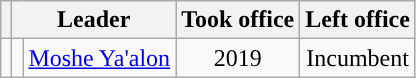<table class="wikitable" style="text-align: center;">
<tr>
<th><br></th>
<th colspan="2">Leader</th>
<th>Took office</th>
<th>Left office</th>
</tr>
<tr>
<td style="background: "></td>
<td></td>
<td><a href='#'>Moshe Ya'alon</a></td>
<td>2019</td>
<td>Incumbent</td>
</tr>
</table>
